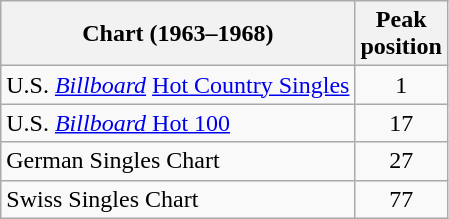<table class="wikitable sortable">
<tr>
<th>Chart (1963–1968)</th>
<th>Peak<br>position</th>
</tr>
<tr>
<td>U.S. <em><a href='#'>Billboard</a></em> <a href='#'>Hot Country Singles</a></td>
<td style="text-align:center;">1</td>
</tr>
<tr>
<td>U.S. <a href='#'><em>Billboard</em> Hot 100</a></td>
<td style="text-align:center;">17</td>
</tr>
<tr>
<td>German Singles Chart</td>
<td style="text-align:center;">27</td>
</tr>
<tr>
<td>Swiss Singles Chart</td>
<td style="text-align:center;">77</td>
</tr>
</table>
